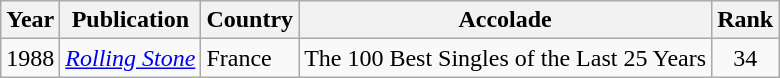<table class="wikitable">
<tr>
<th>Year</th>
<th>Publication</th>
<th>Country</th>
<th>Accolade</th>
<th>Rank</th>
</tr>
<tr>
<td>1988</td>
<td><em><a href='#'>Rolling Stone</a></em></td>
<td>France</td>
<td>The 100 Best Singles of the Last 25 Years</td>
<td style="text-align:center;">34</td>
</tr>
</table>
